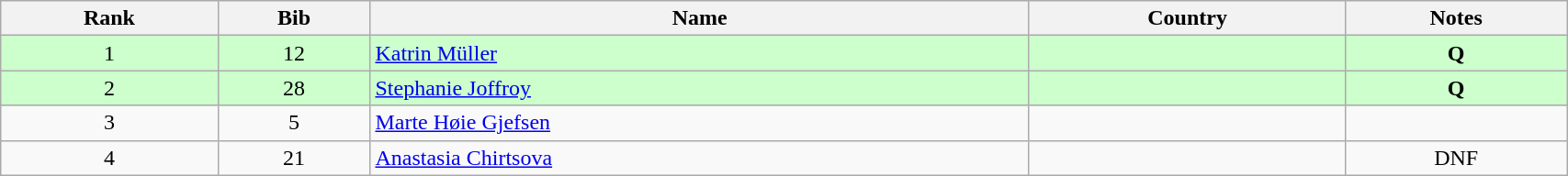<table class="wikitable" style="text-align:center;" width=90%>
<tr>
<th>Rank</th>
<th>Bib</th>
<th>Name</th>
<th>Country</th>
<th>Notes</th>
</tr>
<tr bgcolor="ccffcc">
<td>1</td>
<td>12</td>
<td align=left><a href='#'>Katrin Müller</a></td>
<td align=left></td>
<td><strong>Q</strong></td>
</tr>
<tr bgcolor="ccffcc">
<td>2</td>
<td>28</td>
<td align=left><a href='#'>Stephanie Joffroy</a></td>
<td align=left></td>
<td><strong>Q</strong></td>
</tr>
<tr>
<td>3</td>
<td>5</td>
<td align=left><a href='#'>Marte Høie Gjefsen</a></td>
<td align=left></td>
<td></td>
</tr>
<tr>
<td>4</td>
<td>21</td>
<td align=left><a href='#'>Anastasia Chirtsova</a></td>
<td align=left></td>
<td>DNF</td>
</tr>
</table>
